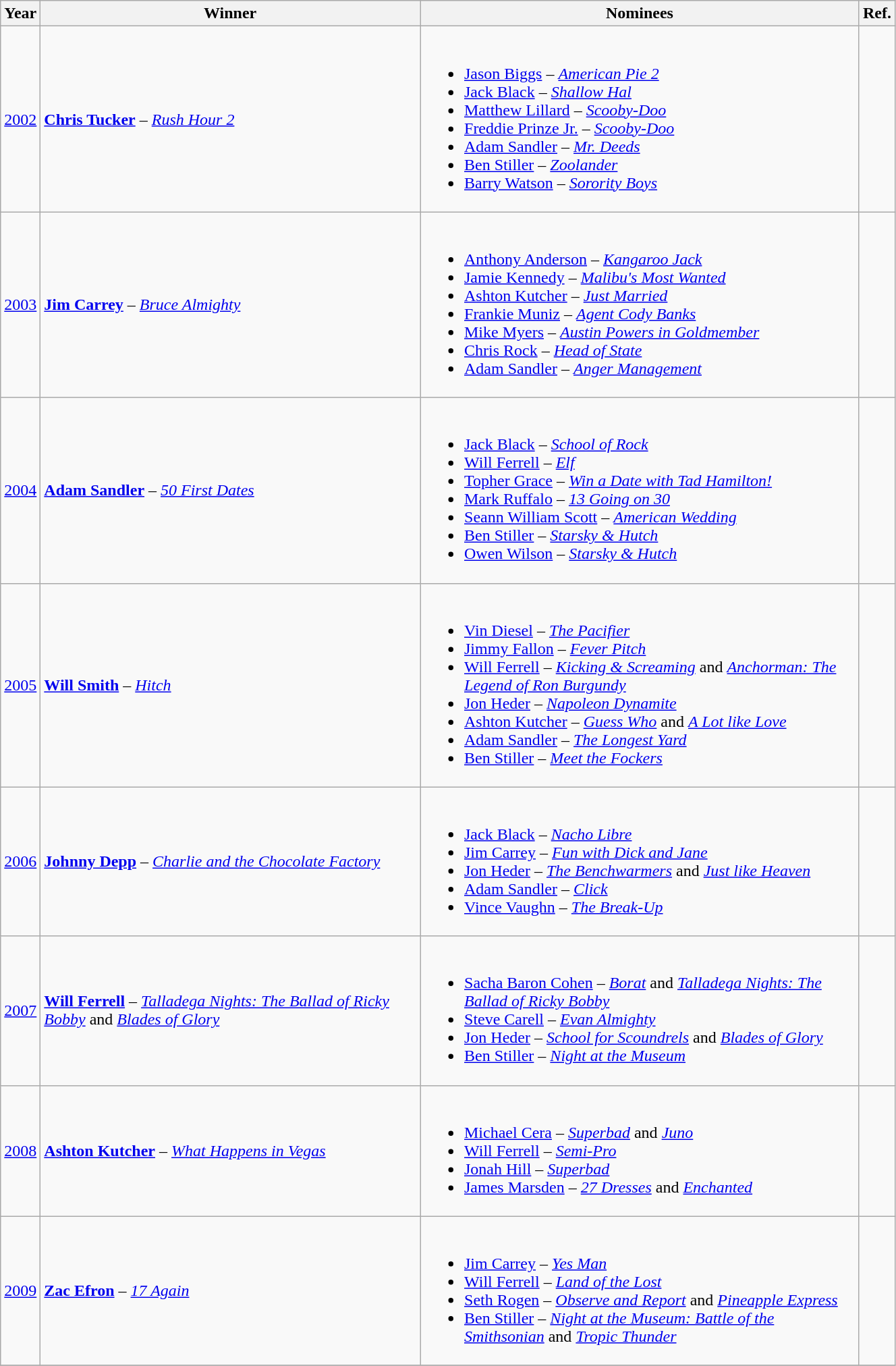<table class="wikitable" width=70%>
<tr>
<th>Year</th>
<th>Winner</th>
<th>Nominees</th>
<th>Ref.</th>
</tr>
<tr>
<td align="center"><a href='#'>2002</a></td>
<td><strong><a href='#'>Chris Tucker</a></strong> – <em><a href='#'>Rush Hour 2</a></em></td>
<td><br><ul><li><a href='#'>Jason Biggs</a> – <em><a href='#'>American Pie 2</a></em></li><li><a href='#'>Jack Black</a> – <em><a href='#'>Shallow Hal</a></em></li><li><a href='#'>Matthew Lillard</a> – <em><a href='#'>Scooby-Doo</a></em></li><li><a href='#'>Freddie Prinze Jr.</a> – <em><a href='#'>Scooby-Doo</a></em></li><li><a href='#'>Adam Sandler</a> – <em><a href='#'>Mr. Deeds</a></em></li><li><a href='#'>Ben Stiller</a> – <em><a href='#'>Zoolander</a></em></li><li><a href='#'>Barry Watson</a> – <em><a href='#'>Sorority Boys</a></em></li></ul></td>
<td align="center"></td>
</tr>
<tr>
<td align="center"><a href='#'>2003</a></td>
<td><strong><a href='#'>Jim Carrey</a></strong> – <em><a href='#'>Bruce Almighty</a></em></td>
<td><br><ul><li><a href='#'>Anthony Anderson</a> – <em><a href='#'>Kangaroo Jack</a></em></li><li><a href='#'>Jamie Kennedy</a> – <em><a href='#'>Malibu's Most Wanted</a></em></li><li><a href='#'>Ashton Kutcher</a> – <em><a href='#'>Just Married</a></em></li><li><a href='#'>Frankie Muniz</a> – <em><a href='#'>Agent Cody Banks</a></em></li><li><a href='#'>Mike Myers</a> – <em><a href='#'>Austin Powers in Goldmember</a></em></li><li><a href='#'>Chris Rock</a> – <em><a href='#'>Head of State</a></em></li><li><a href='#'>Adam Sandler</a> – <em><a href='#'>Anger Management</a></em></li></ul></td>
<td align="center"></td>
</tr>
<tr>
<td align="center"><a href='#'>2004</a></td>
<td><strong><a href='#'>Adam Sandler</a></strong> – <em><a href='#'>50 First Dates</a></em></td>
<td><br><ul><li><a href='#'>Jack Black</a> – <em><a href='#'>School of Rock</a></em></li><li><a href='#'>Will Ferrell</a> – <em><a href='#'>Elf</a></em></li><li><a href='#'>Topher Grace</a> – <em><a href='#'>Win a Date with Tad Hamilton!</a></em></li><li><a href='#'>Mark Ruffalo</a> – <em><a href='#'>13 Going on 30</a></em></li><li><a href='#'>Seann William Scott</a> – <em><a href='#'>American Wedding</a></em></li><li><a href='#'>Ben Stiller</a> – <em><a href='#'>Starsky & Hutch</a></em></li><li><a href='#'>Owen Wilson</a> – <em><a href='#'>Starsky & Hutch</a></em></li></ul></td>
<td align="center"></td>
</tr>
<tr>
<td align="center"><a href='#'>2005</a></td>
<td><strong><a href='#'>Will Smith</a></strong> – <em><a href='#'>Hitch</a></em></td>
<td><br><ul><li><a href='#'>Vin Diesel</a> – <em><a href='#'>The Pacifier</a></em></li><li><a href='#'>Jimmy Fallon</a> – <em><a href='#'>Fever Pitch</a></em></li><li><a href='#'>Will Ferrell</a> – <em><a href='#'>Kicking & Screaming</a></em> and <em><a href='#'>Anchorman: The Legend of Ron Burgundy</a></em></li><li><a href='#'>Jon Heder</a> – <em><a href='#'>Napoleon Dynamite</a></em></li><li><a href='#'>Ashton Kutcher</a> – <em><a href='#'>Guess Who</a></em> and <em><a href='#'>A Lot like Love</a></em></li><li><a href='#'>Adam Sandler</a> – <em><a href='#'>The Longest Yard</a></em></li><li><a href='#'>Ben Stiller</a> – <em><a href='#'>Meet the Fockers</a></em></li></ul></td>
<td align="center"></td>
</tr>
<tr>
<td align="center"><a href='#'>2006</a></td>
<td><strong><a href='#'>Johnny Depp</a></strong> – <em><a href='#'>Charlie and the Chocolate Factory</a></em></td>
<td><br><ul><li><a href='#'>Jack Black</a> – <em><a href='#'>Nacho Libre</a></em></li><li><a href='#'>Jim Carrey</a> – <em><a href='#'>Fun with Dick and Jane</a></em></li><li><a href='#'>Jon Heder</a> – <em><a href='#'>The Benchwarmers</a></em> and <em><a href='#'>Just like Heaven</a></em></li><li><a href='#'>Adam Sandler</a> – <em><a href='#'>Click</a></em></li><li><a href='#'>Vince Vaughn</a> – <em><a href='#'>The Break-Up</a></em></li></ul></td>
<td align="center"></td>
</tr>
<tr>
<td align="center"><a href='#'>2007</a></td>
<td><strong><a href='#'>Will Ferrell</a></strong> – <em><a href='#'>Talladega Nights: The Ballad of Ricky Bobby</a></em> and <em><a href='#'>Blades of Glory</a></em></td>
<td><br><ul><li><a href='#'>Sacha Baron Cohen</a> – <em><a href='#'>Borat</a></em> and <em><a href='#'>Talladega Nights: The Ballad of Ricky Bobby</a></em></li><li><a href='#'>Steve Carell</a> – <em><a href='#'>Evan Almighty</a></em></li><li><a href='#'>Jon Heder</a> – <em><a href='#'>School for Scoundrels</a></em> and <em><a href='#'>Blades of Glory</a></em></li><li><a href='#'>Ben Stiller</a> – <em><a href='#'>Night at the Museum</a></em></li></ul></td>
<td align="center"></td>
</tr>
<tr>
<td align="center"><a href='#'>2008</a></td>
<td><strong><a href='#'>Ashton Kutcher</a></strong> – <em><a href='#'>What Happens in Vegas</a></em></td>
<td><br><ul><li><a href='#'>Michael Cera</a> – <em><a href='#'>Superbad</a></em> and <em><a href='#'>Juno</a></em></li><li><a href='#'>Will Ferrell</a> – <em><a href='#'>Semi-Pro</a></em></li><li><a href='#'>Jonah Hill</a> – <em><a href='#'>Superbad</a></em></li><li><a href='#'>James Marsden</a> – <em><a href='#'>27 Dresses</a></em> and <em><a href='#'>Enchanted</a></em></li></ul></td>
<td align="center"></td>
</tr>
<tr>
<td align="center"><a href='#'>2009</a></td>
<td><strong><a href='#'>Zac Efron</a></strong> – <em><a href='#'>17 Again</a></em></td>
<td><br><ul><li><a href='#'>Jim Carrey</a> – <em><a href='#'>Yes Man</a></em></li><li><a href='#'>Will Ferrell</a> – <em><a href='#'>Land of the Lost</a></em></li><li><a href='#'>Seth Rogen</a> – <em><a href='#'>Observe and Report</a></em>  and <em><a href='#'>Pineapple Express</a></em></li><li><a href='#'>Ben Stiller</a> – <em><a href='#'>Night at the Museum: Battle of the Smithsonian</a></em> and <em><a href='#'>Tropic Thunder</a></em></li></ul></td>
<td align="center"></td>
</tr>
<tr>
</tr>
</table>
